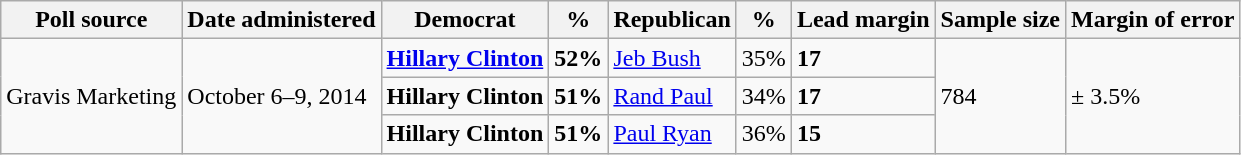<table class="wikitable">
<tr valign=bottom>
<th>Poll source</th>
<th>Date administered</th>
<th>Democrat</th>
<th>%</th>
<th>Republican</th>
<th>%</th>
<th>Lead margin</th>
<th>Sample size</th>
<th>Margin of error</th>
</tr>
<tr>
<td rowspan=3>Gravis Marketing</td>
<td rowspan=3>October 6–9, 2014</td>
<td><strong><a href='#'>Hillary Clinton</a></strong></td>
<td><strong>52%</strong></td>
<td><a href='#'>Jeb Bush</a></td>
<td>35%</td>
<td><strong>17</strong></td>
<td rowspan=3>784</td>
<td rowspan=3>± 3.5%</td>
</tr>
<tr>
<td><strong>Hillary Clinton</strong></td>
<td><strong>51%</strong></td>
<td><a href='#'>Rand Paul</a></td>
<td>34%</td>
<td><strong>17</strong></td>
</tr>
<tr>
<td><strong>Hillary Clinton</strong></td>
<td><strong>51%</strong></td>
<td><a href='#'>Paul Ryan</a></td>
<td>36%</td>
<td><strong>15</strong></td>
</tr>
</table>
